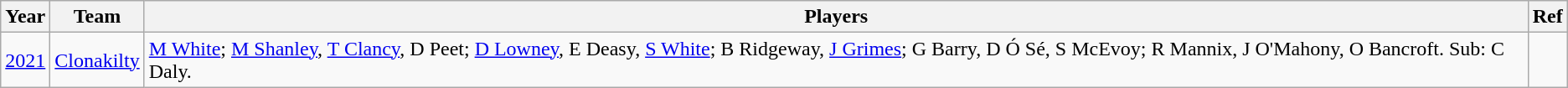<table class="wikitable plainrowheaders sortable">
<tr>
<th scope=col>Year</th>
<th scope=col>Team</th>
<th scope=col class="unsortable">Players</th>
<th scope=col class="unsortable">Ref</th>
</tr>
<tr>
<td style="text-align:center;"><a href='#'>2021</a></td>
<td><a href='#'>Clonakilty</a></td>
<td><a href='#'>M White</a>; <a href='#'>M Shanley</a>, <a href='#'>T Clancy</a>, D Peet; <a href='#'>D Lowney</a>, E Deasy, <a href='#'>S White</a>; B Ridgeway, <a href='#'>J Grimes</a>; G Barry, D Ó Sé, S McEvoy; R Mannix, J O'Mahony, O Bancroft. Sub: C Daly.</td>
<td></td>
</tr>
</table>
